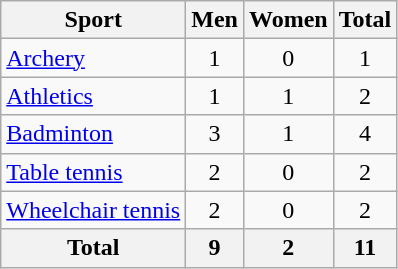<table class="wikitable sortable"style="text-align:center;">
<tr>
<th>Sport</th>
<th>Men</th>
<th>Women</th>
<th>Total</th>
</tr>
<tr>
<td align="left"><a href='#'>Archery</a></td>
<td>1</td>
<td>0</td>
<td>1</td>
</tr>
<tr>
<td align="left"><a href='#'>Athletics</a></td>
<td>1</td>
<td>1</td>
<td>2</td>
</tr>
<tr>
<td align="left"><a href='#'>Badminton</a></td>
<td>3</td>
<td>1</td>
<td>4</td>
</tr>
<tr>
<td align="left"><a href='#'>Table tennis</a></td>
<td>2</td>
<td>0</td>
<td>2</td>
</tr>
<tr>
<td align="left"><a href='#'>Wheelchair tennis</a></td>
<td>2</td>
<td>0</td>
<td>2</td>
</tr>
<tr>
<th>Total</th>
<th>9</th>
<th>2</th>
<th>11</th>
</tr>
</table>
